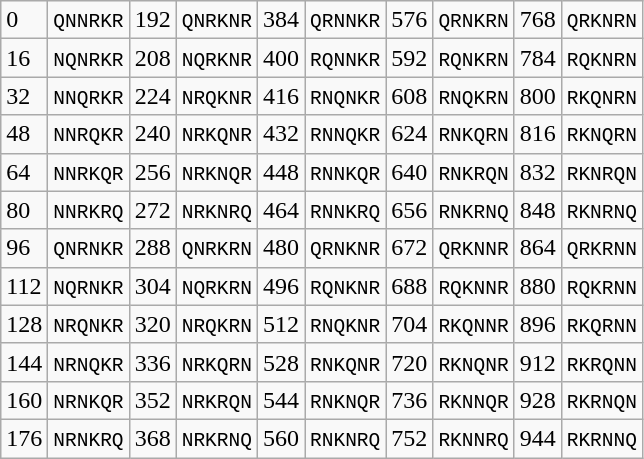<table align='center' border=1 style="margin-left: 10px" class=wikitable>
<tr>
<td>0</td>
<td><code>QNNRKR</code></td>
<td>192</td>
<td><code> QNRKNR </code></td>
<td>384</td>
<td><code> QRNNKR </code></td>
<td>576</td>
<td><code> QRNKRN </code></td>
<td>768</td>
<td><code> QRKNRN </code></td>
</tr>
<tr>
<td>16</td>
<td><code>NQNRKR</code></td>
<td>208</td>
<td><code> NQRKNR </code></td>
<td>400</td>
<td><code> RQNNKR </code></td>
<td>592</td>
<td><code> RQNKRN </code></td>
<td>784</td>
<td><code> RQKNRN </code></td>
</tr>
<tr>
<td>32</td>
<td><code>NNQRKR</code></td>
<td>224</td>
<td><code> NRQKNR </code></td>
<td>416</td>
<td><code> RNQNKR </code></td>
<td>608</td>
<td><code> RNQKRN </code></td>
<td>800</td>
<td><code> RKQNRN </code></td>
</tr>
<tr>
<td>48</td>
<td><code>NNRQKR</code></td>
<td>240</td>
<td><code> NRKQNR </code></td>
<td>432</td>
<td><code> RNNQKR </code></td>
<td>624</td>
<td><code> RNKQRN </code></td>
<td>816</td>
<td><code> RKNQRN </code></td>
</tr>
<tr>
<td>64</td>
<td><code>NNRKQR</code></td>
<td>256</td>
<td><code> NRKNQR </code></td>
<td>448</td>
<td><code> RNNKQR </code></td>
<td>640</td>
<td><code> RNKRQN </code></td>
<td>832</td>
<td><code> RKNRQN </code></td>
</tr>
<tr>
<td>80</td>
<td><code>NNRKRQ</code></td>
<td>272</td>
<td><code> NRKNRQ </code></td>
<td>464</td>
<td><code> RNNKRQ </code></td>
<td>656</td>
<td><code> RNKRNQ </code></td>
<td>848</td>
<td><code> RKNRNQ </code></td>
</tr>
<tr>
<td>96</td>
<td><code>QNRNKR</code></td>
<td>288</td>
<td><code> QNRKRN </code></td>
<td>480</td>
<td><code> QRNKNR </code></td>
<td>672</td>
<td><code> QRKNNR </code></td>
<td>864</td>
<td><code> QRKRNN </code></td>
</tr>
<tr>
<td>112</td>
<td><code>NQRNKR</code></td>
<td>304</td>
<td><code> NQRKRN </code></td>
<td>496</td>
<td><code> RQNKNR </code></td>
<td>688</td>
<td><code> RQKNNR </code></td>
<td>880</td>
<td><code> RQKRNN </code></td>
</tr>
<tr>
<td>128</td>
<td><code>NRQNKR</code></td>
<td>320</td>
<td><code> NRQKRN </code></td>
<td>512</td>
<td><code> RNQKNR </code></td>
<td>704</td>
<td><code> RKQNNR </code></td>
<td>896</td>
<td><code> RKQRNN </code></td>
</tr>
<tr>
<td>144</td>
<td><code>NRNQKR</code></td>
<td>336</td>
<td><code> NRKQRN </code></td>
<td>528</td>
<td><code> RNKQNR </code></td>
<td>720</td>
<td><code> RKNQNR </code></td>
<td>912</td>
<td><code> RKRQNN </code></td>
</tr>
<tr>
<td>160</td>
<td><code>NRNKQR</code></td>
<td>352</td>
<td><code> NRKRQN </code></td>
<td>544</td>
<td><code> RNKNQR </code></td>
<td>736</td>
<td><code> RKNNQR </code></td>
<td>928</td>
<td><code> RKRNQN </code></td>
</tr>
<tr>
<td>176</td>
<td><code>NRNKRQ</code></td>
<td>368</td>
<td><code> NRKRNQ </code></td>
<td>560</td>
<td><code> RNKNRQ </code></td>
<td>752</td>
<td><code> RKNNRQ </code></td>
<td>944</td>
<td><code> RKRNNQ </code></td>
</tr>
</table>
